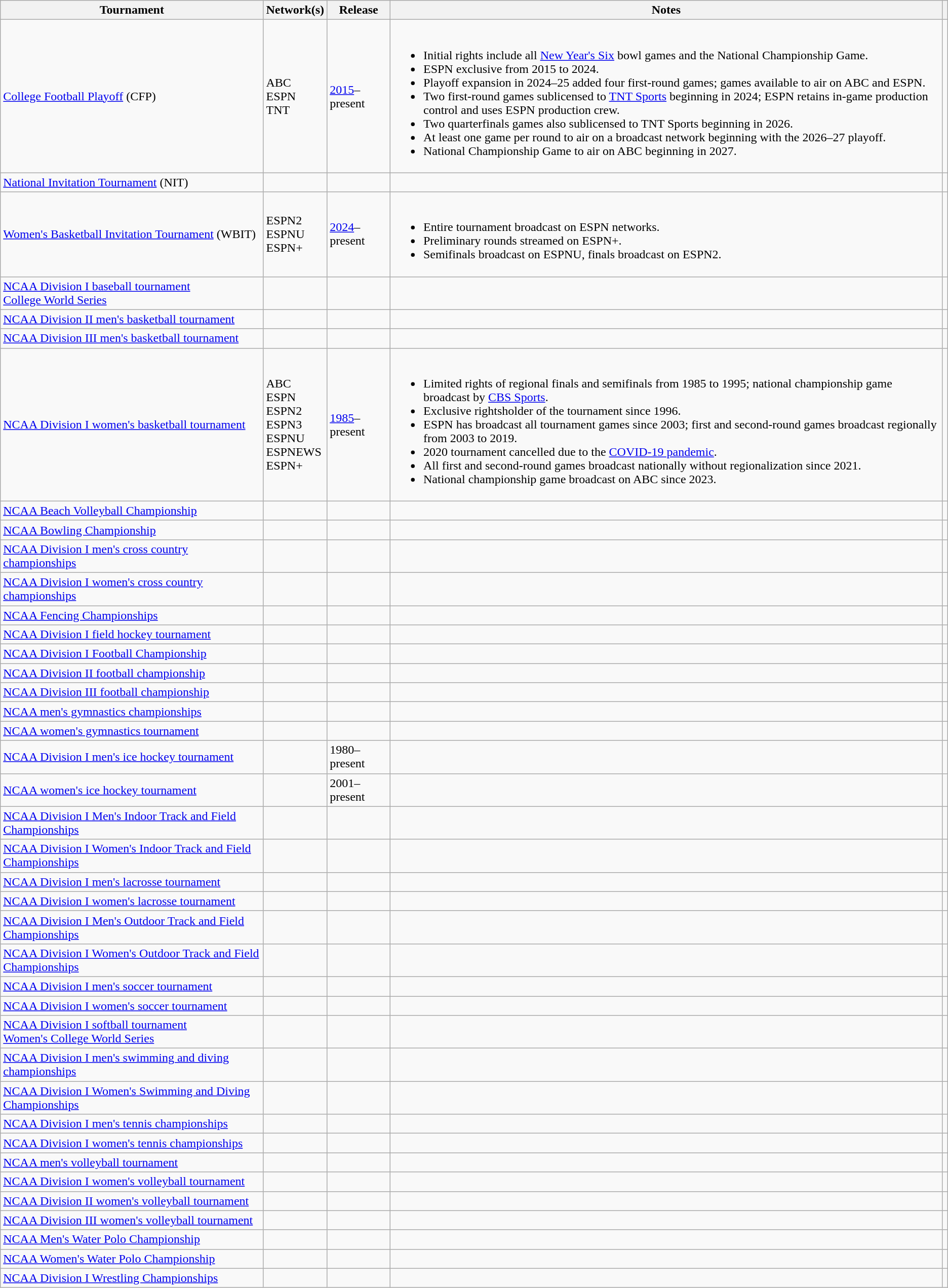<table class="wikitable">
<tr>
<th>Tournament</th>
<th>Network(s)</th>
<th>Release</th>
<th>Notes</th>
<th></th>
</tr>
<tr>
<td><a href='#'>College Football Playoff</a> (CFP)</td>
<td>ABC<br>ESPN<br>TNT</td>
<td><a href='#'>2015</a>–present</td>
<td><br><ul><li>Initial rights include all <a href='#'>New Year's Six</a> bowl games and the National Championship Game.</li><li>ESPN exclusive from 2015 to 2024.</li><li>Playoff expansion in 2024–25 added four first-round games; games available to air on ABC and ESPN.</li><li>Two first-round games sublicensed to <a href='#'>TNT Sports</a> beginning in 2024; ESPN retains in-game production control and uses ESPN production crew.</li><li>Two quarterfinals games also sublicensed to TNT Sports beginning in 2026.</li><li>At least one game per round to air on a broadcast network beginning with the 2026–27 playoff.</li><li>National Championship Game to air on ABC beginning in 2027.</li></ul></td>
<td><br><br></td>
</tr>
<tr>
<td><a href='#'>National Invitation Tournament</a> (NIT)</td>
<td></td>
<td></td>
<td></td>
<td></td>
</tr>
<tr>
<td><a href='#'>Women's Basketball Invitation Tournament</a> (WBIT)</td>
<td>ESPN2<br>ESPNU<br>ESPN+</td>
<td><a href='#'>2024</a>–present</td>
<td><br><ul><li>Entire tournament broadcast on ESPN networks.</li><li>Preliminary rounds streamed on ESPN+.</li><li>Semifinals broadcast on ESPNU, finals broadcast on ESPN2.</li></ul></td>
<td></td>
</tr>
<tr>
<td><a href='#'>NCAA Division I baseball tournament</a><br><a href='#'>College World Series</a></td>
<td></td>
<td></td>
<td></td>
<td></td>
</tr>
<tr>
<td><a href='#'>NCAA Division II men's basketball tournament</a></td>
<td></td>
<td></td>
<td></td>
<td></td>
</tr>
<tr>
<td><a href='#'>NCAA Division III men's basketball tournament</a></td>
<td></td>
<td></td>
<td></td>
<td></td>
</tr>
<tr>
<td><a href='#'>NCAA Division I women's basketball tournament</a></td>
<td>ABC<br>ESPN<br>ESPN2<br>ESPN3<br>ESPNU<br>ESPNEWS<br>ESPN+</td>
<td><a href='#'>1985</a>–present</td>
<td><br><ul><li>Limited rights of regional finals and semifinals from 1985 to 1995; national championship game broadcast by <a href='#'>CBS Sports</a>.</li><li>Exclusive rightsholder of the tournament since 1996.</li><li>ESPN has broadcast all tournament games since 2003; first and second-round games broadcast regionally from 2003 to 2019.</li><li>2020 tournament cancelled due to the <a href='#'>COVID-19 pandemic</a>.</li><li>All first and second-round games broadcast nationally without regionalization since 2021.</li><li>National championship game broadcast on ABC since 2023.</li></ul></td>
<td><br><br><br></td>
</tr>
<tr>
<td><a href='#'>NCAA Beach Volleyball Championship</a></td>
<td></td>
<td></td>
<td></td>
<td></td>
</tr>
<tr>
<td><a href='#'>NCAA Bowling Championship</a></td>
<td></td>
<td></td>
<td></td>
<td></td>
</tr>
<tr>
<td><a href='#'>NCAA Division I men's cross country championships</a></td>
<td></td>
<td></td>
<td></td>
<td></td>
</tr>
<tr>
<td><a href='#'>NCAA Division I women's cross country championships</a></td>
<td></td>
<td></td>
<td></td>
<td></td>
</tr>
<tr>
<td><a href='#'>NCAA Fencing Championships</a></td>
<td></td>
<td></td>
<td></td>
<td></td>
</tr>
<tr>
<td><a href='#'>NCAA Division I field hockey tournament</a></td>
<td></td>
<td></td>
<td></td>
<td></td>
</tr>
<tr>
<td><a href='#'>NCAA Division I Football Championship</a></td>
<td></td>
<td></td>
<td></td>
<td></td>
</tr>
<tr>
<td><a href='#'>NCAA Division II football championship</a></td>
<td></td>
<td></td>
<td></td>
<td></td>
</tr>
<tr>
<td><a href='#'>NCAA Division III football championship</a></td>
<td></td>
<td></td>
<td></td>
<td></td>
</tr>
<tr>
<td><a href='#'>NCAA men's gymnastics championships</a></td>
<td></td>
<td></td>
<td></td>
<td></td>
</tr>
<tr>
<td><a href='#'>NCAA women's gymnastics tournament</a></td>
<td></td>
<td></td>
<td></td>
<td></td>
</tr>
<tr>
<td><a href='#'>NCAA Division I men's ice hockey tournament</a></td>
<td></td>
<td>1980–present</td>
<td></td>
<td></td>
</tr>
<tr>
<td><a href='#'>NCAA women's ice hockey tournament</a></td>
<td></td>
<td>2001–present</td>
<td></td>
<td></td>
</tr>
<tr>
<td><a href='#'>NCAA Division I Men's Indoor Track and Field Championships</a></td>
<td></td>
<td></td>
<td></td>
<td></td>
</tr>
<tr>
<td><a href='#'>NCAA Division I Women's Indoor Track and Field Championships</a></td>
<td></td>
<td></td>
<td></td>
<td></td>
</tr>
<tr>
<td><a href='#'>NCAA Division I men's lacrosse tournament</a></td>
<td></td>
<td></td>
<td></td>
<td></td>
</tr>
<tr>
<td><a href='#'>NCAA Division I women's lacrosse tournament</a></td>
<td></td>
<td></td>
<td></td>
<td></td>
</tr>
<tr>
<td><a href='#'>NCAA Division I Men's Outdoor Track and Field Championships</a></td>
<td></td>
<td></td>
<td></td>
<td></td>
</tr>
<tr>
<td><a href='#'>NCAA Division I Women's Outdoor Track and Field Championships</a></td>
<td></td>
<td></td>
<td></td>
<td></td>
</tr>
<tr>
<td><a href='#'>NCAA Division I men's soccer tournament</a></td>
<td></td>
<td></td>
<td></td>
<td></td>
</tr>
<tr>
<td><a href='#'>NCAA Division I women's soccer tournament</a></td>
<td></td>
<td></td>
<td></td>
<td></td>
</tr>
<tr>
<td><a href='#'>NCAA Division I softball tournament</a><br><a href='#'>Women's College World Series</a></td>
<td></td>
<td></td>
<td></td>
<td></td>
</tr>
<tr>
<td><a href='#'>NCAA Division I men's swimming and diving championships</a></td>
<td></td>
<td></td>
<td></td>
<td></td>
</tr>
<tr>
<td><a href='#'>NCAA Division I Women's Swimming and Diving Championships</a></td>
<td></td>
<td></td>
<td></td>
<td></td>
</tr>
<tr>
<td><a href='#'>NCAA Division I men's tennis championships</a></td>
<td></td>
<td></td>
<td></td>
<td></td>
</tr>
<tr>
<td><a href='#'>NCAA Division I women's tennis championships</a></td>
<td></td>
<td></td>
<td></td>
<td></td>
</tr>
<tr>
<td><a href='#'>NCAA men's volleyball tournament</a></td>
<td></td>
<td></td>
<td></td>
<td></td>
</tr>
<tr>
<td><a href='#'>NCAA Division I women's volleyball tournament</a></td>
<td></td>
<td></td>
<td></td>
<td></td>
</tr>
<tr>
<td><a href='#'>NCAA Division II women's volleyball tournament</a></td>
<td></td>
<td></td>
<td></td>
<td></td>
</tr>
<tr>
<td><a href='#'>NCAA Division III women's volleyball tournament</a></td>
<td></td>
<td></td>
<td></td>
<td></td>
</tr>
<tr>
<td><a href='#'>NCAA Men's Water Polo Championship</a></td>
<td></td>
<td></td>
<td></td>
<td></td>
</tr>
<tr>
<td><a href='#'>NCAA Women's Water Polo Championship</a></td>
<td></td>
<td></td>
<td></td>
<td></td>
</tr>
<tr>
<td><a href='#'>NCAA Division I Wrestling Championships</a></td>
<td></td>
<td></td>
<td></td>
<td></td>
</tr>
</table>
